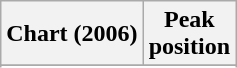<table class="wikitable sortable plainrowheaders">
<tr>
<th scope="col">Chart (2006)</th>
<th scope="col">Peak<br>position</th>
</tr>
<tr>
</tr>
<tr>
</tr>
<tr>
</tr>
<tr>
</tr>
<tr>
</tr>
<tr>
</tr>
</table>
